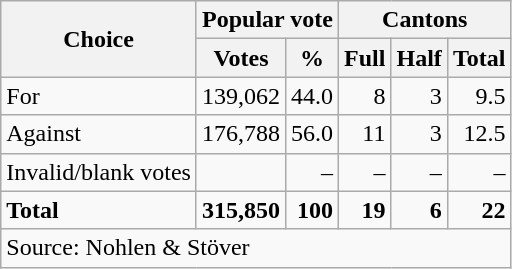<table class=wikitable style=text-align:right>
<tr>
<th rowspan=2>Choice</th>
<th colspan=2>Popular vote</th>
<th colspan=3>Cantons</th>
</tr>
<tr>
<th>Votes</th>
<th>%</th>
<th>Full</th>
<th>Half</th>
<th>Total</th>
</tr>
<tr>
<td align=left>For</td>
<td>139,062</td>
<td>44.0</td>
<td>8</td>
<td>3</td>
<td>9.5</td>
</tr>
<tr>
<td align=left>Against</td>
<td>176,788</td>
<td>56.0</td>
<td>11</td>
<td>3</td>
<td>12.5</td>
</tr>
<tr>
<td align=left>Invalid/blank votes</td>
<td></td>
<td>–</td>
<td>–</td>
<td>–</td>
<td>–</td>
</tr>
<tr>
<td align=left><strong>Total</strong></td>
<td><strong>315,850</strong></td>
<td><strong>100</strong></td>
<td><strong>19</strong></td>
<td><strong>6</strong></td>
<td><strong>22</strong></td>
</tr>
<tr>
<td align=left colspan=6>Source: Nohlen & Stöver</td>
</tr>
</table>
